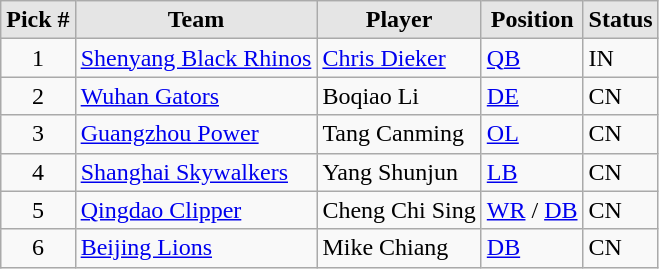<table class="wikitable">
<tr>
<th style="background:#E5E5E5;">Pick #</th>
<th style="background:#E5E5E5;">Team</th>
<th style="background:#E5E5E5;">Player</th>
<th style="background:#E5E5E5;">Position</th>
<th style="background:#E5E5E5;">Status</th>
</tr>
<tr>
<td align=center>1</td>
<td><a href='#'>Shenyang Black Rhinos</a></td>
<td><a href='#'>Chris Dieker</a></td>
<td><a href='#'>QB</a></td>
<td>IN</td>
</tr>
<tr>
<td align=center>2</td>
<td><a href='#'>Wuhan Gators</a></td>
<td>Boqiao Li</td>
<td><a href='#'>DE</a></td>
<td>CN</td>
</tr>
<tr>
<td align=center>3</td>
<td><a href='#'>Guangzhou Power</a></td>
<td>Tang Canming</td>
<td><a href='#'>OL</a></td>
<td>CN</td>
</tr>
<tr>
<td align=center>4</td>
<td><a href='#'>Shanghai Skywalkers</a></td>
<td>Yang Shunjun</td>
<td><a href='#'>LB</a></td>
<td>CN</td>
</tr>
<tr>
<td align=center>5</td>
<td><a href='#'>Qingdao Clipper</a></td>
<td>Cheng Chi Sing</td>
<td><a href='#'>WR</a> / <a href='#'>DB</a></td>
<td>CN</td>
</tr>
<tr>
<td align=center>6</td>
<td><a href='#'>Beijing Lions</a></td>
<td>Mike Chiang</td>
<td><a href='#'>DB</a></td>
<td>CN</td>
</tr>
</table>
